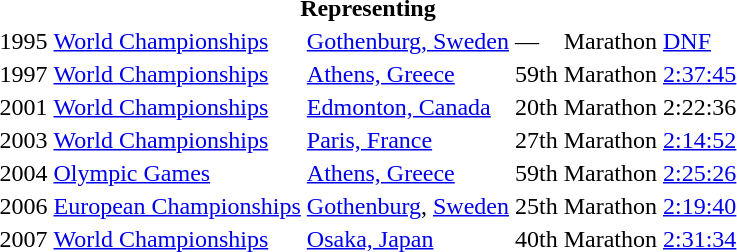<table>
<tr>
<th colspan="6">Representing </th>
</tr>
<tr>
<td>1995</td>
<td><a href='#'>World Championships</a></td>
<td><a href='#'>Gothenburg, Sweden</a></td>
<td>—</td>
<td>Marathon</td>
<td><a href='#'>DNF</a></td>
</tr>
<tr>
<td>1997</td>
<td><a href='#'>World Championships</a></td>
<td><a href='#'>Athens, Greece</a></td>
<td>59th</td>
<td>Marathon</td>
<td><a href='#'>2:37:45</a></td>
</tr>
<tr>
<td>2001</td>
<td><a href='#'>World Championships</a></td>
<td><a href='#'>Edmonton, Canada</a></td>
<td>20th</td>
<td>Marathon</td>
<td>2:22:36</td>
</tr>
<tr>
<td>2003</td>
<td><a href='#'>World Championships</a></td>
<td><a href='#'>Paris, France</a></td>
<td>27th</td>
<td>Marathon</td>
<td><a href='#'>2:14:52</a></td>
</tr>
<tr>
<td>2004</td>
<td><a href='#'>Olympic Games</a></td>
<td><a href='#'>Athens, Greece</a></td>
<td>59th</td>
<td>Marathon</td>
<td><a href='#'>2:25:26</a></td>
</tr>
<tr>
<td>2006</td>
<td><a href='#'>European Championships</a></td>
<td><a href='#'>Gothenburg</a>, <a href='#'>Sweden</a></td>
<td>25th</td>
<td>Marathon</td>
<td><a href='#'>2:19:40</a></td>
</tr>
<tr>
<td>2007</td>
<td><a href='#'>World Championships</a></td>
<td><a href='#'>Osaka, Japan</a></td>
<td>40th</td>
<td>Marathon</td>
<td><a href='#'>2:31:34</a></td>
</tr>
</table>
